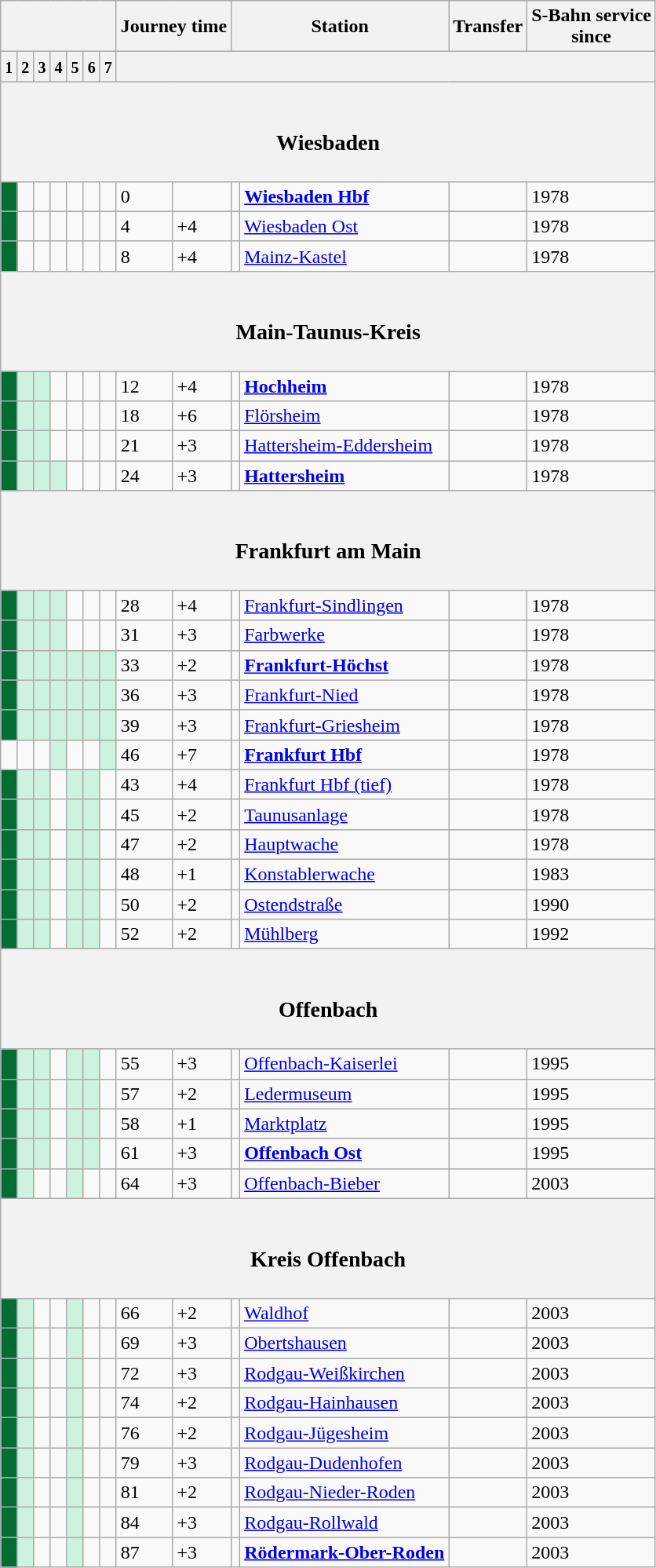<table class="wikitable" summary="Stations of the S1 service">
<tr>
<th colspan="7" align="center" scope="col"></th>
<th colspan="2">Journey time</th>
<th colspan="2" scope="col">Station</th>
<th scope="col">Transfer</th>
<th scope="col">S-Bahn service<br>since</th>
</tr>
<tr>
<th><small>1</small></th>
<th><small>2</small></th>
<th><small>3</small></th>
<th><small>4</small></th>
<th><small>5</small></th>
<th><small>6</small></th>
<th><small>7</small></th>
<th colspan="6"></th>
</tr>
<tr>
<th colspan="13" align="center" class="hintergrundfarbe5"><br><h3>Wiesbaden</h3></th>
</tr>
<tr>
<td style="background-color:#006e34"></td>
<td></td>
<td></td>
<td></td>
<td></td>
<td></td>
<td></td>
<td>0</td>
<td></td>
<td></td>
<td><strong><a href='#'>Wiesbaden Hbf</a></strong></td>
<td> </td>
<td>1978</td>
</tr>
<tr>
<td style="background-color:#006e34"></td>
<td></td>
<td></td>
<td></td>
<td></td>
<td></td>
<td></td>
<td>4</td>
<td>+4</td>
<td></td>
<td><a href='#'>Wiesbaden Ost</a></td>
<td> </td>
<td>1978</td>
</tr>
<tr>
<td style="background-color:#006e34"></td>
<td></td>
<td></td>
<td></td>
<td></td>
<td></td>
<td></td>
<td>8</td>
<td>+4</td>
<td></td>
<td><a href='#'>Mainz-Kastel</a></td>
<td></td>
<td>1978</td>
</tr>
<tr>
<th colspan="13" align="center" class="hintergrundfarbe5"><br><h3>Main-Taunus-Kreis</h3></th>
</tr>
<tr>
<td style="background-color:#006e34"></td>
<td style="background-color:#cef2e0"></td>
<td style="background-color:#cef2e0"></td>
<td></td>
<td></td>
<td></td>
<td></td>
<td>12</td>
<td>+4</td>
<td></td>
<td><strong><a href='#'>Hochheim</a></strong></td>
<td></td>
<td>1978</td>
</tr>
<tr>
<td style="background-color:#006e34"></td>
<td style="background-color:#cef2e0"></td>
<td style="background-color:#cef2e0"></td>
<td></td>
<td></td>
<td></td>
<td></td>
<td>18</td>
<td>+6</td>
<td></td>
<td><a href='#'>Flörsheim</a></td>
<td></td>
<td>1978</td>
</tr>
<tr>
<td style="background-color:#006e34"></td>
<td style="background-color:#cef2e0"></td>
<td style="background-color:#cef2e0"></td>
<td></td>
<td></td>
<td></td>
<td></td>
<td>21</td>
<td>+3</td>
<td></td>
<td><a href='#'>Hattersheim-Eddersheim</a></td>
<td></td>
<td>1978</td>
</tr>
<tr>
<td style="background-color:#006e34"></td>
<td style="background-color:#cef2e0"></td>
<td style="background-color:#cef2e0"></td>
<td style="background-color:#cef2e0"></td>
<td></td>
<td></td>
<td></td>
<td>24</td>
<td>+3</td>
<td></td>
<td><strong><a href='#'>Hattersheim</a></strong></td>
<td></td>
<td>1978</td>
</tr>
<tr>
<th colspan="13" align="center" class="hintergrundfarbe5"><br><h3>Frankfurt am Main</h3></th>
</tr>
<tr>
<td style="background-color:#006e34"></td>
<td style="background-color:#cef2e0"></td>
<td style="background-color:#cef2e0"></td>
<td style="background-color:#cef2e0"></td>
<td></td>
<td></td>
<td></td>
<td>28</td>
<td>+4</td>
<td></td>
<td><a href='#'>Frankfurt-Sindlingen</a></td>
<td></td>
<td>1978</td>
</tr>
<tr>
<td style="background-color:#006e34"></td>
<td style="background-color:#cef2e0"></td>
<td style="background-color:#cef2e0"></td>
<td style="background-color:#cef2e0"></td>
<td></td>
<td></td>
<td></td>
<td>31</td>
<td>+3</td>
<td></td>
<td><a href='#'>Farbwerke</a></td>
<td></td>
<td>1978</td>
</tr>
<tr>
<td style="background-color:#006e34"></td>
<td style="background-color:#cef2e0"></td>
<td style="background-color:#cef2e0"></td>
<td style="background-color:#cef2e0"></td>
<td style="background-color:#cef2e0"></td>
<td style="background-color:#cef2e0"></td>
<td style="background-color:#cef2e0"></td>
<td>33</td>
<td>+2</td>
<td></td>
<td><strong><a href='#'>Frankfurt-Höchst</a></strong></td>
<td></td>
<td>1978</td>
</tr>
<tr>
<td style="background-color:#006e34"></td>
<td style="background-color:#cef2e0"></td>
<td style="background-color:#cef2e0"></td>
<td style="background-color:#cef2e0"></td>
<td style="background-color:#cef2e0"></td>
<td style="background-color:#cef2e0"></td>
<td style="background-color:#cef2e0"></td>
<td>36</td>
<td>+3</td>
<td></td>
<td><a href='#'>Frankfurt-Nied</a></td>
<td></td>
<td>1978</td>
</tr>
<tr>
<td style="background-color:#006e34"></td>
<td style="background-color:#cef2e0"></td>
<td style="background-color:#cef2e0"></td>
<td style="background-color:#cef2e0"></td>
<td style="background-color:#cef2e0"></td>
<td style="background-color:#cef2e0"></td>
<td style="background-color:#cef2e0"></td>
<td>39</td>
<td>+3</td>
<td></td>
<td><a href='#'>Frankfurt-Griesheim</a></td>
<td></td>
<td>1978</td>
</tr>
<tr>
<td></td>
<td></td>
<td></td>
<td style="background-color:#cef2e0"></td>
<td></td>
<td></td>
<td style="background-color:#cef2e0"></td>
<td>46</td>
<td>+7</td>
<td></td>
<td><strong><a href='#'>Frankfurt Hbf</a></strong></td>
<td>         </td>
<td>1978</td>
</tr>
<tr>
<td style="background-color:#006e34"></td>
<td style="background-color:#cef2e0"></td>
<td style="background-color:#cef2e0"></td>
<td></td>
<td style="background-color:#cef2e0"></td>
<td style="background-color:#cef2e0"></td>
<td></td>
<td>43</td>
<td>+4</td>
<td></td>
<td><a href='#'>Frankfurt Hbf (tief)</a></td>
<td>        </td>
<td>1978</td>
</tr>
<tr>
<td style="background-color:#006e34"></td>
<td style="background-color:#cef2e0"></td>
<td style="background-color:#cef2e0"></td>
<td></td>
<td style="background-color:#cef2e0"></td>
<td style="background-color:#cef2e0"></td>
<td></td>
<td>45</td>
<td>+2</td>
<td></td>
<td><a href='#'>Taunusanlage</a></td>
<td>      </td>
<td>1978</td>
</tr>
<tr>
<td style="background-color:#006e34"></td>
<td style="background-color:#cef2e0"></td>
<td style="background-color:#cef2e0"></td>
<td></td>
<td style="background-color:#cef2e0"></td>
<td style="background-color:#cef2e0"></td>
<td></td>
<td>47</td>
<td>+2</td>
<td></td>
<td><a href='#'>Hauptwache</a></td>
<td>            </td>
<td>1978</td>
</tr>
<tr>
<td style="background-color:#006e34"></td>
<td style="background-color:#cef2e0"></td>
<td style="background-color:#cef2e0"></td>
<td></td>
<td style="background-color:#cef2e0"></td>
<td style="background-color:#cef2e0"></td>
<td></td>
<td>48</td>
<td>+1</td>
<td></td>
<td><a href='#'>Konstablerwache</a></td>
<td>          </td>
<td>1983</td>
</tr>
<tr>
<td style="background-color:#006e34"></td>
<td style="background-color:#cef2e0"></td>
<td style="background-color:#cef2e0"></td>
<td></td>
<td style="background-color:#cef2e0"></td>
<td style="background-color:#cef2e0"></td>
<td></td>
<td>50</td>
<td>+2</td>
<td></td>
<td><a href='#'>Ostendstraße</a></td>
<td>      </td>
<td>1990</td>
</tr>
<tr>
<td style="background-color:#006e34"></td>
<td style="background-color:#cef2e0"></td>
<td style="background-color:#cef2e0"></td>
<td></td>
<td style="background-color:#cef2e0"></td>
<td style="background-color:#cef2e0"></td>
<td></td>
<td>52</td>
<td>+2</td>
<td></td>
<td><a href='#'>Mühlberg</a></td>
<td>  </td>
<td>1992</td>
</tr>
<tr>
<th colspan="13" align="center" class="hintergrundfarbe5"><br><h3>Offenbach</h3></th>
</tr>
<tr>
<td style="background-color:#006e34"></td>
<td style="background-color:#cef2e0"></td>
<td style="background-color:#cef2e0"></td>
<td></td>
<td style="background-color:#cef2e0"></td>
<td style="background-color:#cef2e0"></td>
<td></td>
<td>55</td>
<td>+3</td>
<td></td>
<td><a href='#'>Offenbach-Kaiserlei</a></td>
<td>  </td>
<td>1995</td>
</tr>
<tr>
<td style="background-color:#006e34"></td>
<td style="background-color:#cef2e0"></td>
<td style="background-color:#cef2e0"></td>
<td></td>
<td style="background-color:#cef2e0"></td>
<td style="background-color:#cef2e0"></td>
<td></td>
<td>57</td>
<td>+2</td>
<td></td>
<td><a href='#'>Ledermuseum</a></td>
<td>  </td>
<td>1995</td>
</tr>
<tr>
<td style="background-color:#006e34"></td>
<td style="background-color:#cef2e0"></td>
<td style="background-color:#cef2e0"></td>
<td></td>
<td style="background-color:#cef2e0"></td>
<td style="background-color:#cef2e0"></td>
<td></td>
<td>58</td>
<td>+1</td>
<td></td>
<td><a href='#'>Marktplatz</a></td>
<td>  </td>
<td>1995</td>
</tr>
<tr>
<td style="background-color:#006e34"></td>
<td style="background-color:#cef2e0"></td>
<td style="background-color:#cef2e0"></td>
<td></td>
<td style="background-color:#cef2e0"></td>
<td style="background-color:#cef2e0"></td>
<td></td>
<td>61</td>
<td>+3</td>
<td></td>
<td><strong><a href='#'>Offenbach Ost</a></strong></td>
<td>  </td>
<td>1995</td>
</tr>
<tr>
<td style="background-color:#006e34"></td>
<td style="background-color:#cef2e0"></td>
<td></td>
<td></td>
<td style="background-color:#cef2e0"></td>
<td></td>
<td></td>
<td>64</td>
<td>+3</td>
<td></td>
<td><a href='#'>Offenbach-Bieber</a></td>
<td></td>
<td>2003</td>
</tr>
<tr>
<th colspan="13" align="center" class="hintergrundfarbe5"><br><h3>Kreis Offenbach</h3></th>
</tr>
<tr>
<td style="background-color:#006e34"></td>
<td style="background-color:#cef2e0"></td>
<td></td>
<td></td>
<td style="background-color:#cef2e0"></td>
<td></td>
<td></td>
<td>66</td>
<td>+2</td>
<td></td>
<td><a href='#'>Waldhof</a></td>
<td></td>
<td>2003</td>
</tr>
<tr>
<td style="background-color:#006e34"></td>
<td style="background-color:#cef2e0"></td>
<td></td>
<td></td>
<td style="background-color:#cef2e0"></td>
<td></td>
<td></td>
<td>69</td>
<td>+3</td>
<td></td>
<td><a href='#'>Obertshausen</a></td>
<td></td>
<td>2003</td>
</tr>
<tr>
<td style="background-color:#006e34"></td>
<td style="background-color:#cef2e0"></td>
<td></td>
<td></td>
<td style="background-color:#cef2e0"></td>
<td></td>
<td></td>
<td>72</td>
<td>+3</td>
<td></td>
<td><a href='#'>Rodgau-Weißkirchen</a></td>
<td></td>
<td>2003</td>
</tr>
<tr>
<td style="background-color:#006e34"></td>
<td style="background-color:#cef2e0"></td>
<td></td>
<td></td>
<td style="background-color:#cef2e0"></td>
<td></td>
<td></td>
<td>74</td>
<td>+2</td>
<td></td>
<td><a href='#'>Rodgau-Hainhausen</a></td>
<td></td>
<td>2003</td>
</tr>
<tr>
<td style="background-color:#006e34"></td>
<td style="background-color:#cef2e0"></td>
<td></td>
<td></td>
<td style="background-color:#cef2e0"></td>
<td></td>
<td></td>
<td>76</td>
<td>+2</td>
<td></td>
<td><a href='#'>Rodgau-Jügesheim</a></td>
<td></td>
<td>2003</td>
</tr>
<tr>
<td style="background-color:#006e34"></td>
<td style="background-color:#cef2e0"></td>
<td></td>
<td></td>
<td style="background-color:#cef2e0"></td>
<td></td>
<td></td>
<td>79</td>
<td>+3</td>
<td></td>
<td><a href='#'>Rodgau-Dudenhofen</a></td>
<td></td>
<td>2003</td>
</tr>
<tr>
<td style="background-color:#006e34"></td>
<td style="background-color:#cef2e0"></td>
<td></td>
<td></td>
<td style="background-color:#cef2e0"></td>
<td></td>
<td></td>
<td>81</td>
<td>+2</td>
<td></td>
<td><a href='#'>Rodgau-Nieder-Roden</a></td>
<td></td>
<td>2003</td>
</tr>
<tr>
<td style="background-color:#006e34"></td>
<td style="background-color:#cef2e0"></td>
<td></td>
<td></td>
<td style="background-color:#cef2e0"></td>
<td></td>
<td></td>
<td>84</td>
<td>+3</td>
<td></td>
<td><a href='#'>Rodgau-Rollwald</a></td>
<td></td>
<td>2003</td>
</tr>
<tr>
<td style="background-color:#006e34"></td>
<td style="background-color:#cef2e0"></td>
<td></td>
<td></td>
<td style="background-color:#cef2e0"></td>
<td></td>
<td></td>
<td>87</td>
<td>+3</td>
<td></td>
<td><strong><a href='#'>Rödermark-Ober-Roden</a></strong></td>
<td></td>
<td>2003</td>
</tr>
</table>
